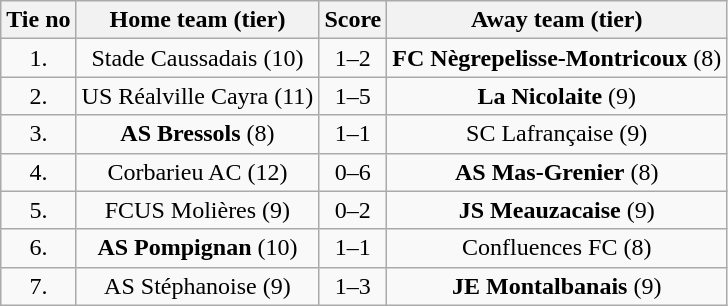<table class="wikitable" style="text-align: center">
<tr>
<th>Tie no</th>
<th>Home team (tier)</th>
<th>Score</th>
<th>Away team (tier)</th>
</tr>
<tr>
<td>1.</td>
<td>Stade Caussadais (10)</td>
<td>1–2</td>
<td><strong>FC Nègrepelisse-Montricoux</strong> (8)</td>
</tr>
<tr>
<td>2.</td>
<td>US Réalville Cayra (11)</td>
<td>1–5</td>
<td><strong>La Nicolaite</strong> (9)</td>
</tr>
<tr>
<td>3.</td>
<td><strong>AS Bressols</strong> (8)</td>
<td>1–1 </td>
<td>SC Lafrançaise (9)</td>
</tr>
<tr>
<td>4.</td>
<td>Corbarieu AC (12)</td>
<td>0–6</td>
<td><strong>AS Mas-Grenier</strong> (8)</td>
</tr>
<tr>
<td>5.</td>
<td>FCUS Molières (9)</td>
<td>0–2</td>
<td><strong>JS Meauzacaise</strong> (9)</td>
</tr>
<tr>
<td>6.</td>
<td><strong>AS Pompignan</strong> (10)</td>
<td>1–1 </td>
<td>Confluences FC (8)</td>
</tr>
<tr>
<td>7.</td>
<td>AS Stéphanoise (9)</td>
<td>1–3</td>
<td><strong>JE Montalbanais</strong> (9)</td>
</tr>
</table>
